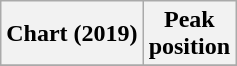<table class="wikitable plainrowheaders" style="text-align:center">
<tr>
<th scope="col">Chart (2019)</th>
<th scope="col">Peak<br>position</th>
</tr>
<tr>
</tr>
</table>
